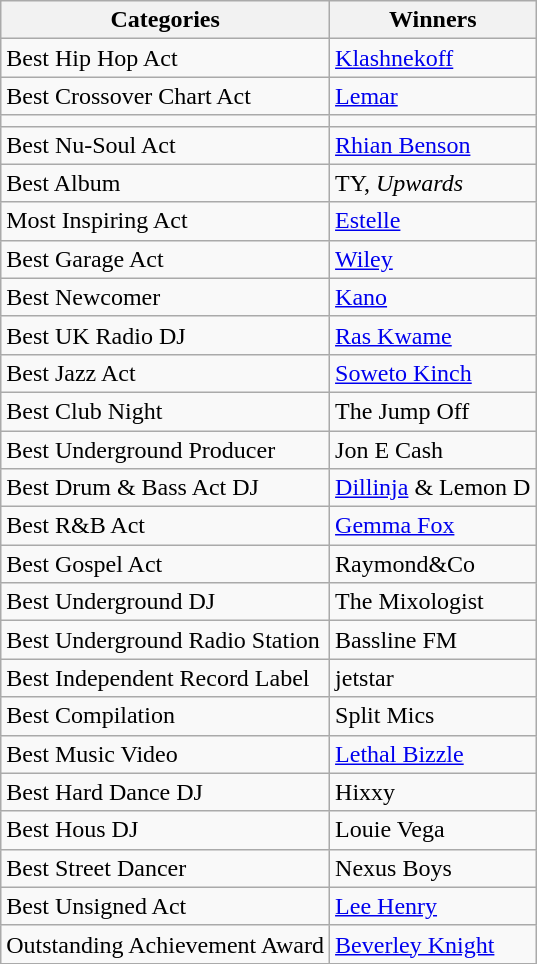<table class="wikitable">
<tr>
<th>Categories</th>
<th>Winners</th>
</tr>
<tr>
<td>Best Hip Hop Act</td>
<td><a href='#'>Klashnekoff</a></td>
</tr>
<tr>
<td>Best Crossover Chart Act</td>
<td><a href='#'>Lemar</a></td>
</tr>
<tr>
<td></td>
</tr>
<tr>
<td>Best Nu-Soul Act</td>
<td><a href='#'>Rhian Benson</a></td>
</tr>
<tr>
<td>Best Album</td>
<td>TY, <em>Upwards</em></td>
</tr>
<tr>
<td>Most Inspiring Act</td>
<td><a href='#'>Estelle</a></td>
</tr>
<tr>
<td>Best Garage Act</td>
<td><a href='#'>Wiley</a></td>
</tr>
<tr>
<td>Best Newcomer</td>
<td><a href='#'>Kano</a></td>
</tr>
<tr>
<td>Best UK Radio DJ</td>
<td><a href='#'>Ras Kwame</a></td>
</tr>
<tr>
<td>Best Jazz Act</td>
<td><a href='#'>Soweto Kinch</a></td>
</tr>
<tr>
<td>Best Club Night</td>
<td>The Jump Off</td>
</tr>
<tr>
<td>Best Underground Producer</td>
<td>Jon E Cash</td>
</tr>
<tr>
<td>Best Drum & Bass Act DJ</td>
<td><a href='#'>Dillinja</a> & Lemon D</td>
</tr>
<tr>
<td>Best R&B Act</td>
<td><a href='#'>Gemma Fox</a></td>
</tr>
<tr>
<td>Best Gospel Act</td>
<td>Raymond&Co</td>
</tr>
<tr>
<td>Best Underground DJ</td>
<td>The Mixologist</td>
</tr>
<tr>
<td>Best Underground Radio Station</td>
<td>Bassline FM</td>
</tr>
<tr>
<td>Best Independent Record Label</td>
<td>jetstar</td>
</tr>
<tr>
<td>Best Compilation</td>
<td>Split Mics</td>
</tr>
<tr>
<td>Best Music Video</td>
<td><a href='#'>Lethal Bizzle</a></td>
</tr>
<tr>
<td>Best Hard Dance DJ</td>
<td>Hixxy</td>
</tr>
<tr>
<td>Best Hous DJ</td>
<td>Louie Vega</td>
</tr>
<tr>
<td>Best Street Dancer</td>
<td>Nexus Boys</td>
</tr>
<tr>
<td>Best Unsigned Act</td>
<td><a href='#'>Lee Henry</a></td>
</tr>
<tr>
<td>Outstanding Achievement Award</td>
<td><a href='#'>Beverley Knight</a></td>
</tr>
<tr>
</tr>
</table>
